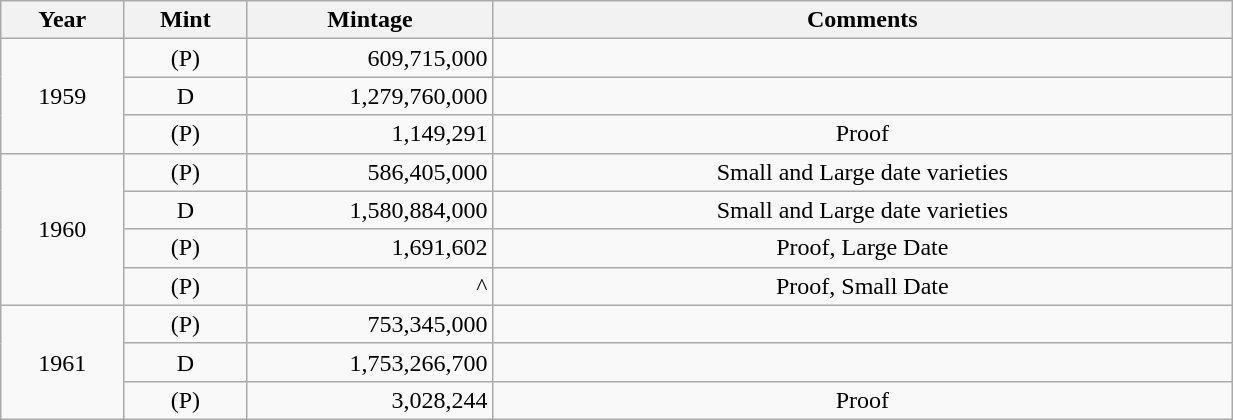<table class="wikitable sortable" style="min-width:65%; text-align:center;">
<tr>
<th width="10%">Year</th>
<th width="10%">Mint</th>
<th width="20%">Mintage</th>
<th width="60%">Comments</th>
</tr>
<tr>
<td rowspan="3">1959</td>
<td>(P)</td>
<td align=right>609,715,000</td>
<td></td>
</tr>
<tr>
<td>D</td>
<td align=right>1,279,760,000</td>
<td></td>
</tr>
<tr>
<td>(P)</td>
<td align=right>1,149,291</td>
<td>Proof</td>
</tr>
<tr>
<td rowspan="4">1960</td>
<td>(P)</td>
<td align=right>586,405,000</td>
<td>Small and Large date varieties</td>
</tr>
<tr>
<td>D</td>
<td align=right>1,580,884,000</td>
<td>Small and Large date varieties</td>
</tr>
<tr>
<td>(P)</td>
<td align=right>1,691,602</td>
<td>Proof, Large Date</td>
</tr>
<tr>
<td>(P)</td>
<td align=right>^</td>
<td>Proof, Small Date</td>
</tr>
<tr>
<td rowspan="3">1961</td>
<td>(P)</td>
<td align=right>753,345,000</td>
<td></td>
</tr>
<tr>
<td>D</td>
<td align=right>1,753,266,700</td>
<td></td>
</tr>
<tr>
<td>(P)</td>
<td align=right>3,028,244</td>
<td>Proof</td>
</tr>
</table>
